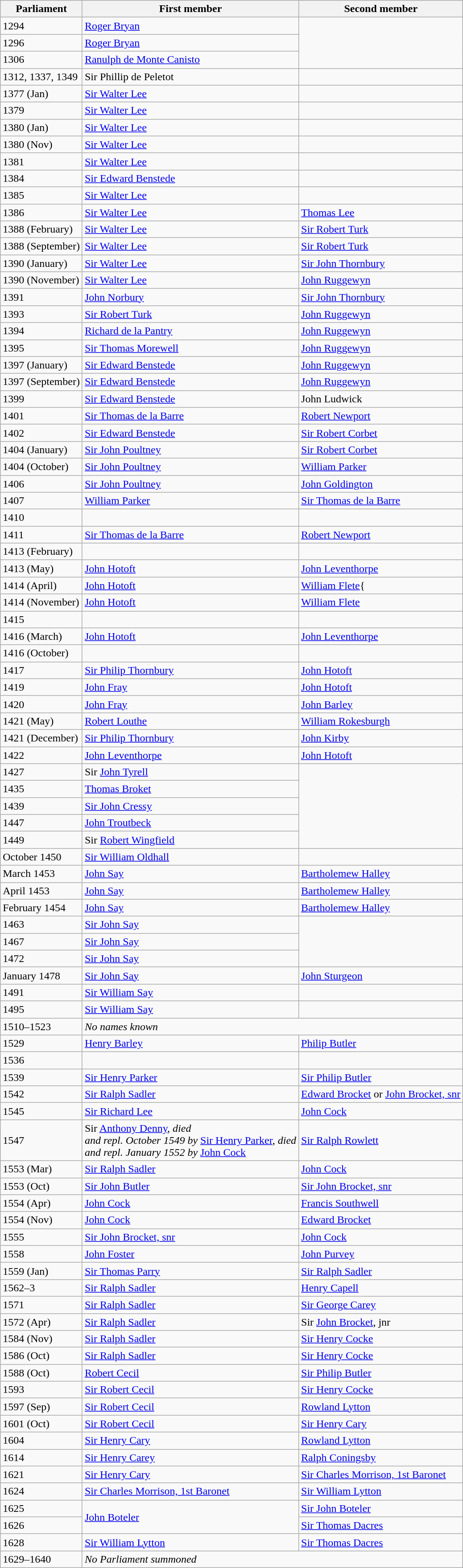<table class="wikitable">
<tr>
<th>Parliament</th>
<th>First member</th>
<th>Second member</th>
</tr>
<tr>
<td>1294</td>
<td><a href='#'>Roger Bryan</a></td>
</tr>
<tr>
<td>1296</td>
<td><a href='#'>Roger Bryan</a></td>
</tr>
<tr>
<td>1306</td>
<td><a href='#'>Ranulph de Monte Canisto</a></td>
</tr>
<tr>
<td>1312, 1337, 1349</td>
<td>Sir Phillip de Peletot</td>
<td></td>
</tr>
<tr>
<td>1377 (Jan)</td>
<td><a href='#'>Sir Walter Lee</a></td>
<td></td>
</tr>
<tr>
<td>1379</td>
<td><a href='#'>Sir Walter Lee</a></td>
<td></td>
</tr>
<tr>
<td>1380 (Jan)</td>
<td><a href='#'>Sir Walter Lee</a></td>
<td></td>
</tr>
<tr>
<td>1380 (Nov)</td>
<td><a href='#'>Sir Walter Lee</a></td>
<td></td>
</tr>
<tr>
<td>1381</td>
<td><a href='#'>Sir Walter Lee</a></td>
<td></td>
</tr>
<tr>
<td>1384</td>
<td><a href='#'>Sir Edward Benstede</a></td>
<td></td>
</tr>
<tr>
<td>1385</td>
<td><a href='#'>Sir Walter Lee</a></td>
<td></td>
</tr>
<tr>
<td>1386</td>
<td><a href='#'>Sir Walter Lee</a></td>
<td><a href='#'>Thomas Lee</a></td>
</tr>
<tr>
<td>1388 (February)</td>
<td><a href='#'>Sir Walter Lee</a></td>
<td><a href='#'>Sir Robert Turk</a></td>
</tr>
<tr>
<td>1388 (September)</td>
<td><a href='#'>Sir Walter Lee</a></td>
<td><a href='#'>Sir Robert Turk</a></td>
</tr>
<tr>
<td>1390 (January)</td>
<td><a href='#'>Sir Walter Lee</a></td>
<td><a href='#'>Sir John Thornbury</a></td>
</tr>
<tr>
<td>1390 (November)</td>
<td><a href='#'>Sir Walter Lee</a></td>
<td><a href='#'>John Ruggewyn</a></td>
</tr>
<tr>
<td>1391</td>
<td><a href='#'>John Norbury</a></td>
<td><a href='#'>Sir John Thornbury</a></td>
</tr>
<tr>
<td>1393</td>
<td><a href='#'>Sir Robert Turk</a></td>
<td><a href='#'>John Ruggewyn</a></td>
</tr>
<tr>
<td>1394</td>
<td><a href='#'>Richard de la Pantry</a></td>
<td><a href='#'>John Ruggewyn</a></td>
</tr>
<tr>
<td>1395</td>
<td><a href='#'>Sir Thomas Morewell</a></td>
<td><a href='#'>John Ruggewyn</a></td>
</tr>
<tr>
<td>1397 (January)</td>
<td><a href='#'>Sir Edward Benstede</a></td>
<td><a href='#'>John Ruggewyn</a></td>
</tr>
<tr>
<td>1397 (September)</td>
<td><a href='#'>Sir Edward Benstede</a></td>
<td><a href='#'>John Ruggewyn</a></td>
</tr>
<tr>
<td>1399</td>
<td><a href='#'>Sir Edward Benstede</a></td>
<td>John Ludwick</td>
</tr>
<tr>
<td>1401</td>
<td><a href='#'>Sir Thomas de la Barre</a></td>
<td><a href='#'>Robert Newport</a></td>
</tr>
<tr>
<td>1402</td>
<td><a href='#'>Sir Edward Benstede</a></td>
<td><a href='#'>Sir Robert Corbet</a></td>
</tr>
<tr>
<td>1404 (January)</td>
<td><a href='#'>Sir John Poultney</a></td>
<td><a href='#'>Sir Robert Corbet</a></td>
</tr>
<tr>
<td>1404 (October)</td>
<td><a href='#'>Sir John Poultney</a></td>
<td><a href='#'>William Parker</a></td>
</tr>
<tr>
<td>1406</td>
<td><a href='#'>Sir John Poultney</a></td>
<td><a href='#'>John Goldington</a></td>
</tr>
<tr>
<td>1407</td>
<td><a href='#'>William Parker</a></td>
<td><a href='#'>Sir Thomas de la Barre</a></td>
</tr>
<tr>
<td>1410</td>
<td></td>
</tr>
<tr>
<td>1411</td>
<td><a href='#'>Sir Thomas de la Barre</a></td>
<td><a href='#'>Robert Newport</a></td>
</tr>
<tr>
<td>1413 (February)</td>
<td></td>
</tr>
<tr>
<td>1413 (May)</td>
<td><a href='#'>John Hotoft</a></td>
<td><a href='#'>John Leventhorpe</a></td>
</tr>
<tr>
<td>1414 (April)</td>
<td><a href='#'>John Hotoft</a></td>
<td><a href='#'>William Flete</a>{</td>
</tr>
<tr>
<td>1414 (November)</td>
<td><a href='#'>John Hotoft</a></td>
<td><a href='#'>William Flete</a></td>
</tr>
<tr>
<td>1415</td>
<td></td>
</tr>
<tr>
<td>1416 (March)</td>
<td><a href='#'>John Hotoft</a></td>
<td><a href='#'>John Leventhorpe</a></td>
</tr>
<tr>
<td>1416 (October)</td>
<td></td>
</tr>
<tr>
<td>1417</td>
<td><a href='#'>Sir Philip Thornbury</a></td>
<td><a href='#'>John Hotoft</a></td>
</tr>
<tr>
<td>1419</td>
<td><a href='#'>John Fray</a></td>
<td><a href='#'>John Hotoft</a></td>
</tr>
<tr>
<td>1420</td>
<td><a href='#'>John Fray</a></td>
<td><a href='#'>John Barley</a></td>
</tr>
<tr>
<td>1421 (May)</td>
<td><a href='#'>Robert Louthe</a></td>
<td><a href='#'>William Rokesburgh</a></td>
</tr>
<tr>
<td>1421 (December)</td>
<td><a href='#'>Sir Philip Thornbury</a></td>
<td><a href='#'>John Kirby</a></td>
</tr>
<tr>
<td>1422</td>
<td><a href='#'>John Leventhorpe</a></td>
<td><a href='#'>John Hotoft</a></td>
</tr>
<tr>
<td>1427</td>
<td>Sir <a href='#'>John Tyrell</a></td>
</tr>
<tr>
<td>1435</td>
<td><a href='#'>Thomas Broket</a></td>
</tr>
<tr>
<td>1439</td>
<td><a href='#'>Sir John Cressy</a></td>
</tr>
<tr>
<td>1447</td>
<td><a href='#'>John Troutbeck</a></td>
</tr>
<tr>
<td>1449</td>
<td>Sir <a href='#'>Robert Wingfield</a></td>
</tr>
<tr>
<td>October 1450</td>
<td><a href='#'>Sir William Oldhall</a></td>
<td></td>
</tr>
<tr>
<td>March 1453</td>
<td><a href='#'>John Say</a></td>
<td><a href='#'>Bartholemew Halley</a></td>
</tr>
<tr>
<td>April 1453</td>
<td><a href='#'>John Say</a></td>
<td><a href='#'>Bartholemew Halley</a></td>
</tr>
<tr>
<td>February 1454</td>
<td><a href='#'>John Say</a></td>
<td><a href='#'>Bartholemew Halley</a></td>
</tr>
<tr>
<td>1463</td>
<td><a href='#'>Sir John Say</a></td>
</tr>
<tr>
<td>1467</td>
<td><a href='#'>Sir John Say</a></td>
</tr>
<tr>
<td>1472</td>
<td><a href='#'>Sir John Say</a></td>
</tr>
<tr>
<td>January 1478</td>
<td><a href='#'>Sir John Say</a></td>
<td><a href='#'>John Sturgeon</a></td>
</tr>
<tr>
<td>1491</td>
<td><a href='#'>Sir William Say</a></td>
<td></td>
</tr>
<tr>
<td>1495</td>
<td><a href='#'>Sir William Say</a></td>
<td></td>
</tr>
<tr>
<td>1510–1523</td>
<td colspan = "2"><em>No names known</em></td>
</tr>
<tr>
<td>1529</td>
<td><a href='#'>Henry Barley</a></td>
<td><a href='#'>Philip Butler</a></td>
</tr>
<tr>
<td>1536</td>
<td></td>
</tr>
<tr>
<td>1539</td>
<td><a href='#'>Sir Henry Parker</a></td>
<td><a href='#'>Sir Philip Butler</a></td>
</tr>
<tr>
<td>1542</td>
<td><a href='#'>Sir Ralph Sadler</a></td>
<td><a href='#'>Edward Brocket</a> or <a href='#'>John Brocket, snr</a></td>
</tr>
<tr>
<td>1545</td>
<td><a href='#'>Sir Richard Lee</a></td>
<td><a href='#'>John Cock</a></td>
</tr>
<tr>
<td>1547</td>
<td>Sir <a href='#'>Anthony Denny</a>, <em>died <br> and repl. October 1549 by </em><a href='#'>Sir Henry Parker</a>, <em>died <br> and repl. January 1552 by</em> <a href='#'>John Cock</a></td>
<td><a href='#'>Sir Ralph Rowlett</a></td>
</tr>
<tr>
<td>1553 (Mar)</td>
<td><a href='#'>Sir Ralph Sadler</a></td>
<td><a href='#'>John Cock</a></td>
</tr>
<tr>
<td>1553 (Oct)</td>
<td><a href='#'>Sir John Butler</a></td>
<td><a href='#'>Sir John Brocket, snr</a></td>
</tr>
<tr>
<td>1554 (Apr)</td>
<td><a href='#'>John Cock</a></td>
<td><a href='#'>Francis Southwell</a></td>
</tr>
<tr>
<td>1554 (Nov)</td>
<td><a href='#'>John Cock</a></td>
<td><a href='#'>Edward Brocket</a></td>
</tr>
<tr>
<td>1555</td>
<td><a href='#'>Sir John Brocket, snr</a></td>
<td><a href='#'>John Cock</a></td>
</tr>
<tr>
<td>1558</td>
<td><a href='#'>John Foster</a></td>
<td><a href='#'>John Purvey</a></td>
</tr>
<tr>
<td>1559 (Jan)</td>
<td><a href='#'>Sir Thomas Parry</a></td>
<td><a href='#'>Sir Ralph Sadler</a></td>
</tr>
<tr>
<td>1562–3</td>
<td><a href='#'>Sir Ralph Sadler</a></td>
<td><a href='#'>Henry Capell</a></td>
</tr>
<tr>
<td>1571</td>
<td><a href='#'>Sir Ralph Sadler</a></td>
<td><a href='#'>Sir George Carey</a></td>
</tr>
<tr>
<td>1572 (Apr)</td>
<td><a href='#'>Sir Ralph Sadler</a></td>
<td>Sir <a href='#'>John Brocket</a>, jnr </td>
</tr>
<tr>
<td>1584 (Nov)</td>
<td><a href='#'>Sir Ralph Sadler</a></td>
<td><a href='#'>Sir Henry Cocke</a></td>
</tr>
<tr>
<td>1586 (Oct)</td>
<td><a href='#'>Sir Ralph Sadler</a></td>
<td><a href='#'>Sir Henry Cocke</a></td>
</tr>
<tr>
<td>1588 (Oct)</td>
<td><a href='#'>Robert Cecil</a></td>
<td><a href='#'>Sir Philip Butler</a></td>
</tr>
<tr>
<td>1593</td>
<td><a href='#'>Sir Robert Cecil</a></td>
<td><a href='#'>Sir Henry Cocke</a></td>
</tr>
<tr>
<td>1597 (Sep)</td>
<td><a href='#'>Sir Robert Cecil</a></td>
<td><a href='#'>Rowland Lytton</a></td>
</tr>
<tr>
<td>1601 (Oct)</td>
<td><a href='#'>Sir Robert Cecil</a></td>
<td><a href='#'>Sir Henry Cary</a></td>
</tr>
<tr>
<td>1604</td>
<td><a href='#'>Sir Henry Cary</a></td>
<td><a href='#'>Rowland Lytton</a></td>
</tr>
<tr>
<td>1614</td>
<td><a href='#'>Sir Henry Carey</a></td>
<td><a href='#'>Ralph Coningsby</a></td>
</tr>
<tr>
<td>1621</td>
<td><a href='#'>Sir Henry Cary</a></td>
<td><a href='#'>Sir Charles Morrison, 1st Baronet</a></td>
</tr>
<tr>
<td>1624</td>
<td><a href='#'>Sir Charles Morrison, 1st Baronet</a></td>
<td><a href='#'>Sir William Lytton</a></td>
</tr>
<tr>
<td>1625</td>
<td rowspan = "2"><a href='#'>John Boteler</a></td>
<td><a href='#'>Sir John Boteler</a></td>
</tr>
<tr>
<td>1626</td>
<td><a href='#'>Sir Thomas Dacres</a></td>
</tr>
<tr>
<td>1628</td>
<td><a href='#'>Sir William Lytton</a></td>
<td><a href='#'>Sir Thomas Dacres</a></td>
</tr>
<tr>
<td>1629–1640</td>
<td colspan = "2"><em>No Parliament summoned</em></td>
</tr>
</table>
